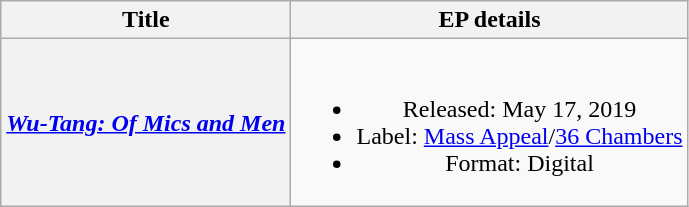<table class="wikitable plainrowheaders" style="text-align:center">
<tr>
<th>Title</th>
<th>EP details</th>
</tr>
<tr>
<th scope="row"><em><a href='#'>Wu-Tang: Of Mics and Men</a></em></th>
<td><br><ul><li>Released: May 17, 2019</li><li>Label: <a href='#'>Mass Appeal</a>/<a href='#'>36 Chambers</a></li><li>Format: Digital</li></ul></td>
</tr>
</table>
